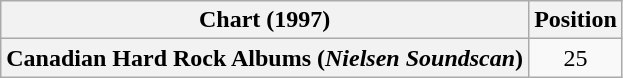<table class="wikitable plainrowheaders" style="text-align:center">
<tr>
<th scope="col">Chart (1997)</th>
<th scope="col">Position</th>
</tr>
<tr>
<th scope="row">Canadian Hard Rock Albums (<em>Nielsen Soundscan</em>)</th>
<td>25</td>
</tr>
</table>
